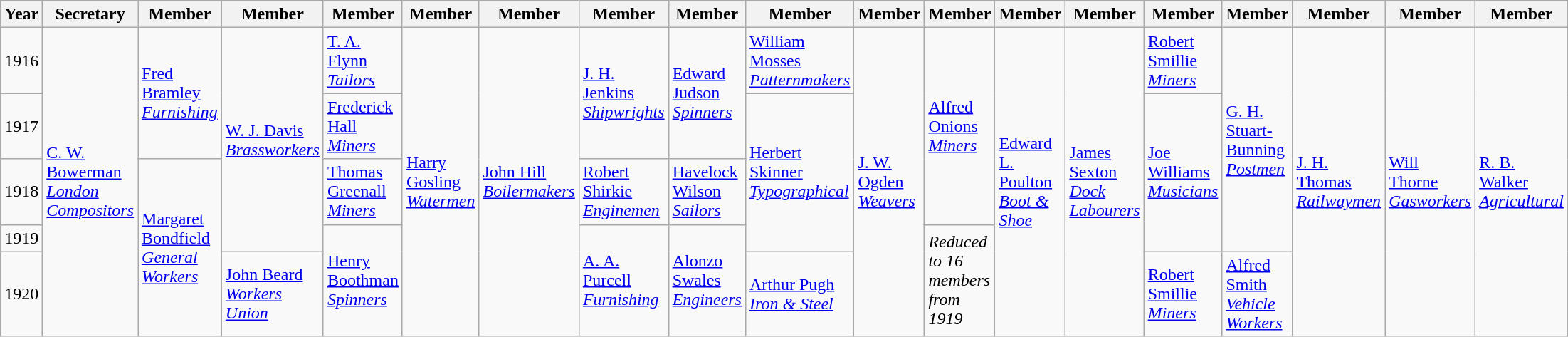<table class="wikitable">
<tr>
<th>Year</th>
<th>Secretary</th>
<th>Member</th>
<th>Member</th>
<th>Member</th>
<th>Member</th>
<th>Member</th>
<th>Member</th>
<th>Member</th>
<th>Member</th>
<th>Member</th>
<th>Member</th>
<th>Member</th>
<th>Member</th>
<th>Member</th>
<th>Member</th>
<th>Member</th>
<th>Member</th>
<th>Member</th>
</tr>
<tr>
<td>1916</td>
<td rowspan=5><a href='#'>C. W. Bowerman</a><br><em><a href='#'>London Compositors</a></em></td>
<td rowspan=2><a href='#'>Fred Bramley</a><br><em><a href='#'>Furnishing</a></em></td>
<td rowspan=4><a href='#'>W. J. Davis</a><br><em><a href='#'>Brassworkers</a></em></td>
<td><a href='#'>T. A. Flynn</a><br><em><a href='#'>Tailors</a></em></td>
<td rowspan=5><a href='#'>Harry Gosling</a><br><em><a href='#'>Watermen</a></em></td>
<td rowspan=5><a href='#'>John Hill</a><br><em><a href='#'>Boilermakers</a></em></td>
<td rowspan=2><a href='#'>J. H. Jenkins</a><br><em><a href='#'>Shipwrights</a></em></td>
<td rowspan=2><a href='#'>Edward Judson</a><br><em><a href='#'>Spinners</a></em></td>
<td><a href='#'>William Mosses</a><br><em><a href='#'>Patternmakers</a></em></td>
<td rowspan=5><a href='#'>J. W. Ogden</a><br><em><a href='#'>Weavers</a></em></td>
<td rowspan=3><a href='#'>Alfred Onions</a><br><em><a href='#'>Miners</a></em></td>
<td rowspan=5><a href='#'>Edward L. Poulton</a><br><em><a href='#'>Boot & Shoe</a></em></td>
<td rowspan=5><a href='#'>James Sexton</a><br><em><a href='#'>Dock Labourers</a></em></td>
<td><a href='#'>Robert Smillie</a><br><em><a href='#'>Miners</a></em></td>
<td rowspan=4><a href='#'>G. H. Stuart-Bunning</a><br><em><a href='#'>Postmen</a></em></td>
<td rowspan=5><a href='#'>J. H. Thomas</a><br><em><a href='#'>Railwaymen</a></em></td>
<td rowspan=5><a href='#'>Will Thorne</a><br><em><a href='#'>Gasworkers</a></em></td>
<td rowspan=5><a href='#'>R. B. Walker</a><br><em><a href='#'>Agricultural</a></em></td>
</tr>
<tr>
<td>1917</td>
<td><a href='#'>Frederick Hall</a><br><em><a href='#'>Miners</a></em></td>
<td rowspan=3><a href='#'>Herbert Skinner</a><br><em><a href='#'>Typographical</a></em></td>
<td rowspan=3><a href='#'>Joe Williams</a><br><em><a href='#'>Musicians</a></em></td>
</tr>
<tr>
<td>1918</td>
<td rowspan=3><a href='#'>Margaret Bondfield</a><br><em><a href='#'>General Workers</a></em></td>
<td><a href='#'>Thomas Greenall</a><br><em><a href='#'>Miners</a></em></td>
<td><a href='#'>Robert Shirkie</a><br><em><a href='#'>Enginemen</a></em></td>
<td><a href='#'>Havelock Wilson</a><br><em><a href='#'>Sailors</a></em></td>
</tr>
<tr>
<td>1919</td>
<td rowspan=2><a href='#'>Henry Boothman</a><br><em><a href='#'>Spinners</a></em></td>
<td rowspan=2><a href='#'>A. A. Purcell</a><br><em><a href='#'>Furnishing</a></em></td>
<td rowspan=2><a href='#'>Alonzo Swales</a><br><em><a href='#'>Engineers</a></em></td>
<td rowspan=2><em>Reduced to 16 members from 1919</em></td>
</tr>
<tr>
<td>1920</td>
<td><a href='#'>John Beard</a><br><em><a href='#'>Workers Union</a></em></td>
<td><a href='#'>Arthur Pugh</a><br><em><a href='#'>Iron & Steel</a></em></td>
<td><a href='#'>Robert Smillie</a><br><em><a href='#'>Miners</a></em></td>
<td><a href='#'>Alfred Smith</a><br><em><a href='#'>Vehicle Workers</a></em></td>
</tr>
</table>
